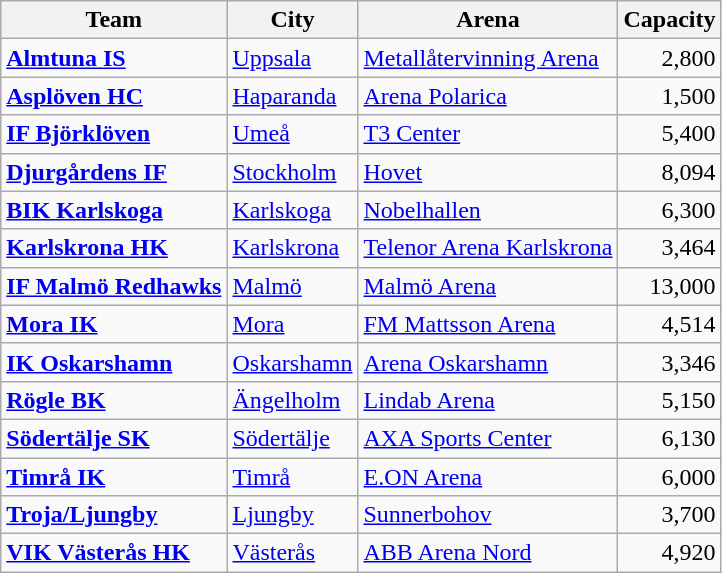<table class="wikitable sortable">
<tr>
<th>Team</th>
<th>City</th>
<th>Arena</th>
<th>Capacity</th>
</tr>
<tr>
<td><strong><a href='#'>Almtuna IS</a></strong></td>
<td><a href='#'>Uppsala</a></td>
<td><a href='#'>Metallåtervinning Arena</a></td>
<td align="right">2,800</td>
</tr>
<tr>
<td><strong><a href='#'>Asplöven HC</a></strong></td>
<td><a href='#'>Haparanda</a></td>
<td><a href='#'>Arena Polarica</a></td>
<td align="right">1,500</td>
</tr>
<tr>
<td><strong><a href='#'>IF Björklöven</a></strong></td>
<td><a href='#'>Umeå</a></td>
<td><a href='#'>T3 Center</a></td>
<td align="right">5,400</td>
</tr>
<tr>
<td><strong><a href='#'>Djurgårdens IF</a></strong></td>
<td><a href='#'>Stockholm</a></td>
<td><a href='#'>Hovet</a></td>
<td align="right">8,094</td>
</tr>
<tr>
<td><strong><a href='#'>BIK Karlskoga</a></strong></td>
<td><a href='#'>Karlskoga</a></td>
<td><a href='#'>Nobelhallen</a></td>
<td align="right">6,300</td>
</tr>
<tr>
<td><strong><a href='#'>Karlskrona HK</a></strong></td>
<td><a href='#'>Karlskrona</a></td>
<td><a href='#'>Telenor Arena Karlskrona</a></td>
<td align="right">3,464</td>
</tr>
<tr>
<td><strong><a href='#'>IF Malmö Redhawks</a></strong></td>
<td><a href='#'>Malmö</a></td>
<td><a href='#'>Malmö Arena</a></td>
<td align="right">13,000</td>
</tr>
<tr>
<td><strong><a href='#'>Mora IK</a></strong></td>
<td><a href='#'>Mora</a></td>
<td><a href='#'>FM Mattsson Arena</a></td>
<td align="right">4,514</td>
</tr>
<tr>
<td><strong><a href='#'>IK Oskarshamn</a></strong></td>
<td><a href='#'>Oskarshamn</a></td>
<td><a href='#'>Arena Oskarshamn</a></td>
<td align="right">3,346</td>
</tr>
<tr>
<td><strong><a href='#'>Rögle BK</a></strong></td>
<td><a href='#'>Ängelholm</a></td>
<td><a href='#'>Lindab Arena</a></td>
<td align="right">5,150</td>
</tr>
<tr>
<td><strong><a href='#'>Södertälje SK</a></strong></td>
<td><a href='#'>Södertälje</a></td>
<td><a href='#'>AXA Sports Center</a></td>
<td align="right">6,130</td>
</tr>
<tr>
<td><strong><a href='#'>Timrå IK</a></strong></td>
<td><a href='#'>Timrå</a></td>
<td><a href='#'>E.ON Arena</a></td>
<td align="right">6,000</td>
</tr>
<tr>
<td><strong><a href='#'>Troja/Ljungby</a></strong></td>
<td><a href='#'>Ljungby</a></td>
<td><a href='#'>Sunnerbohov</a></td>
<td align="right">3,700</td>
</tr>
<tr>
<td><strong><a href='#'>VIK Västerås HK</a></strong></td>
<td><a href='#'>Västerås</a></td>
<td><a href='#'>ABB Arena Nord</a></td>
<td align="right">4,920</td>
</tr>
</table>
